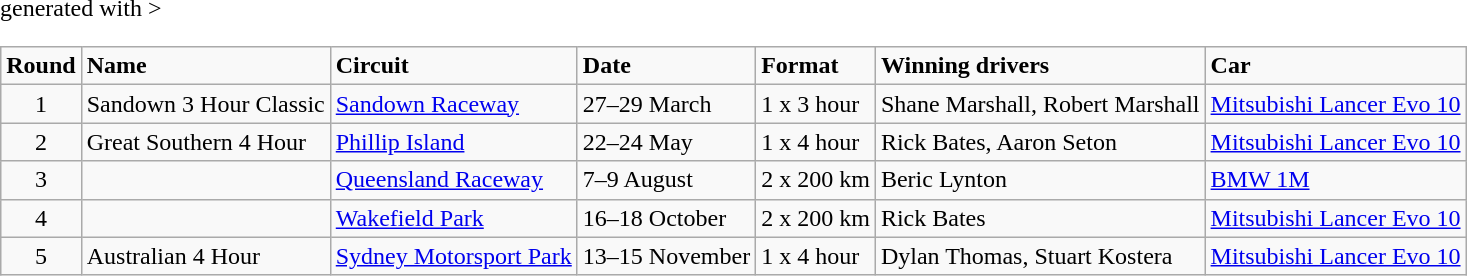<table class="wikitable" <hiddentext>generated with >
<tr style="font-weight:bold">
<td height="14" align="center">Round</td>
<td>Name</td>
<td>Circuit</td>
<td>Date</td>
<td>Format</td>
<td>Winning drivers</td>
<td>Car</td>
</tr>
<tr>
<td height="14" align="center">1</td>
<td>Sandown 3 Hour Classic</td>
<td><a href='#'>Sandown Raceway</a></td>
<td>27–29 March</td>
<td>1 x 3 hour</td>
<td>Shane Marshall, Robert Marshall</td>
<td><a href='#'>Mitsubishi Lancer Evo 10</a></td>
</tr>
<tr>
<td height="14" align="center">2</td>
<td>Great Southern 4 Hour</td>
<td><a href='#'>Phillip Island</a></td>
<td>22–24 May</td>
<td>1 x 4 hour</td>
<td>Rick Bates, Aaron Seton</td>
<td><a href='#'>Mitsubishi Lancer Evo 10</a></td>
</tr>
<tr>
<td height="14" align="center">3</td>
<td> </td>
<td><a href='#'>Queensland Raceway</a></td>
<td>7–9 August</td>
<td>2 x 200 km</td>
<td>Beric Lynton</td>
<td><a href='#'>BMW 1M</a></td>
</tr>
<tr>
<td height="14" align="center">4</td>
<td> </td>
<td><a href='#'>Wakefield Park</a></td>
<td>16–18 October</td>
<td>2 x 200 km</td>
<td>Rick Bates</td>
<td><a href='#'>Mitsubishi Lancer Evo 10</a></td>
</tr>
<tr>
<td height="14" align="center">5</td>
<td>Australian 4 Hour</td>
<td><a href='#'>Sydney Motorsport Park</a></td>
<td>13–15 November</td>
<td>1 x 4 hour</td>
<td>Dylan Thomas, Stuart Kostera</td>
<td><a href='#'>Mitsubishi Lancer Evo 10</a></td>
</tr>
</table>
